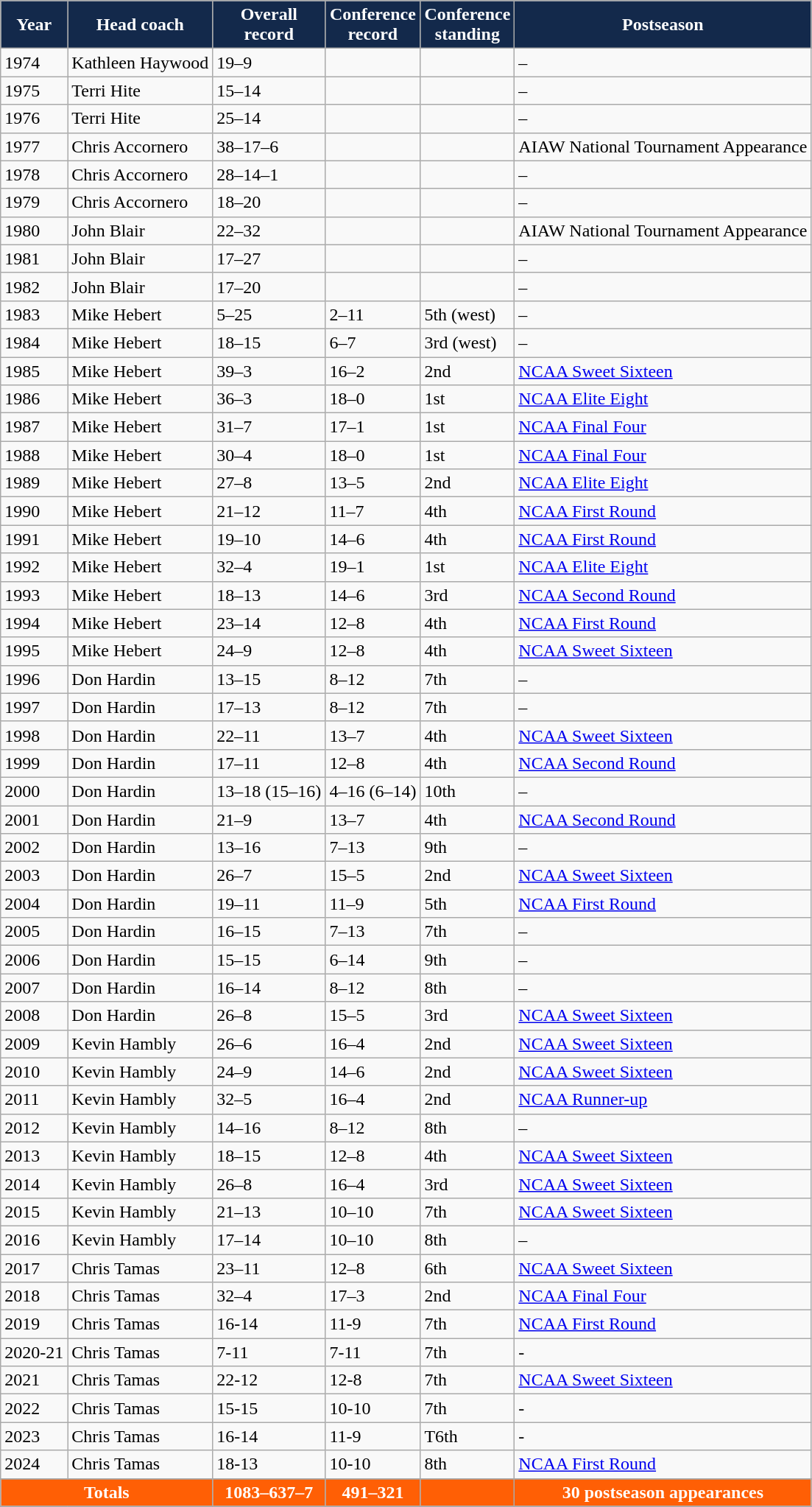<table class="wikitable">
<tr>
<th style="background:#13294B; color:white">Year</th>
<th style="background:#13294B; color:white">Head coach</th>
<th style="background:#13294B; color:white">Overall <br> record</th>
<th style="background:#13294B; color:white">Conference<br> record</th>
<th style="background:#13294B; color:white">Conference<br> standing</th>
<th style="background:#13294B; color:white"><span>Postseason</span></th>
</tr>
<tr>
<td>1974</td>
<td>Kathleen Haywood</td>
<td>19–9</td>
<td></td>
<td></td>
<td>–</td>
</tr>
<tr>
<td>1975</td>
<td>Terri Hite</td>
<td>15–14</td>
<td></td>
<td></td>
<td>–</td>
</tr>
<tr>
<td>1976</td>
<td>Terri Hite</td>
<td>25–14</td>
<td></td>
<td></td>
<td>–</td>
</tr>
<tr>
<td>1977</td>
<td>Chris Accornero</td>
<td>38–17–6</td>
<td></td>
<td></td>
<td>AIAW National Tournament Appearance</td>
</tr>
<tr>
<td>1978</td>
<td>Chris Accornero</td>
<td>28–14–1</td>
<td></td>
<td></td>
<td>–</td>
</tr>
<tr>
<td>1979</td>
<td>Chris Accornero</td>
<td>18–20</td>
<td></td>
<td></td>
<td>–</td>
</tr>
<tr>
<td>1980</td>
<td>John Blair</td>
<td>22–32</td>
<td></td>
<td></td>
<td>AIAW National Tournament Appearance</td>
</tr>
<tr>
<td>1981</td>
<td>John Blair</td>
<td>17–27</td>
<td></td>
<td></td>
<td>–</td>
</tr>
<tr>
<td>1982</td>
<td>John Blair</td>
<td>17–20</td>
<td></td>
<td></td>
<td>–<br></td>
</tr>
<tr>
<td>1983</td>
<td>Mike Hebert</td>
<td>5–25</td>
<td>2–11</td>
<td>5th (west)</td>
<td>–</td>
</tr>
<tr>
<td>1984</td>
<td>Mike Hebert</td>
<td>18–15</td>
<td>6–7</td>
<td>3rd (west)</td>
<td>–</td>
</tr>
<tr>
<td>1985</td>
<td>Mike Hebert</td>
<td>39–3</td>
<td>16–2</td>
<td>2nd</td>
<td><a href='#'>NCAA Sweet Sixteen</a></td>
</tr>
<tr>
<td>1986</td>
<td>Mike Hebert</td>
<td>36–3</td>
<td>18–0</td>
<td>1st</td>
<td><a href='#'>NCAA Elite Eight</a></td>
</tr>
<tr>
<td>1987</td>
<td>Mike Hebert</td>
<td>31–7</td>
<td>17–1</td>
<td>1st</td>
<td><a href='#'>NCAA Final Four</a></td>
</tr>
<tr>
<td>1988</td>
<td>Mike Hebert</td>
<td>30–4</td>
<td>18–0</td>
<td>1st</td>
<td><a href='#'>NCAA Final Four</a></td>
</tr>
<tr>
<td>1989</td>
<td>Mike Hebert</td>
<td>27–8</td>
<td>13–5</td>
<td>2nd</td>
<td><a href='#'>NCAA Elite Eight</a></td>
</tr>
<tr>
<td>1990</td>
<td>Mike Hebert</td>
<td>21–12</td>
<td>11–7</td>
<td>4th</td>
<td><a href='#'>NCAA First Round</a></td>
</tr>
<tr>
<td>1991</td>
<td>Mike Hebert</td>
<td>19–10</td>
<td>14–6</td>
<td>4th</td>
<td><a href='#'>NCAA First Round</a></td>
</tr>
<tr>
<td>1992</td>
<td>Mike Hebert</td>
<td>32–4</td>
<td>19–1</td>
<td>1st</td>
<td><a href='#'>NCAA Elite Eight</a></td>
</tr>
<tr>
<td>1993</td>
<td>Mike Hebert</td>
<td>18–13</td>
<td>14–6</td>
<td>3rd</td>
<td><a href='#'>NCAA Second Round</a></td>
</tr>
<tr>
<td>1994</td>
<td>Mike Hebert</td>
<td>23–14</td>
<td>12–8</td>
<td>4th</td>
<td><a href='#'>NCAA First Round</a></td>
</tr>
<tr>
<td>1995</td>
<td>Mike Hebert</td>
<td>24–9</td>
<td>12–8</td>
<td>4th</td>
<td><a href='#'>NCAA Sweet Sixteen</a></td>
</tr>
<tr>
<td>1996</td>
<td>Don Hardin</td>
<td>13–15</td>
<td>8–12</td>
<td>7th</td>
<td>–</td>
</tr>
<tr>
<td>1997</td>
<td>Don Hardin</td>
<td>17–13</td>
<td>8–12</td>
<td>7th</td>
<td>–</td>
</tr>
<tr>
<td>1998</td>
<td>Don Hardin</td>
<td>22–11</td>
<td>13–7</td>
<td>4th</td>
<td><a href='#'>NCAA Sweet Sixteen</a></td>
</tr>
<tr>
<td>1999</td>
<td>Don Hardin</td>
<td>17–11</td>
<td>12–8</td>
<td>4th</td>
<td><a href='#'>NCAA Second Round</a></td>
</tr>
<tr>
<td>2000</td>
<td>Don Hardin</td>
<td>13–18 (15–16)</td>
<td>4–16 (6–14)</td>
<td>10th</td>
<td>–</td>
</tr>
<tr>
<td>2001</td>
<td>Don Hardin</td>
<td>21–9</td>
<td>13–7</td>
<td>4th</td>
<td><a href='#'>NCAA Second Round</a></td>
</tr>
<tr>
<td>2002</td>
<td>Don Hardin</td>
<td>13–16</td>
<td>7–13</td>
<td>9th</td>
<td>–</td>
</tr>
<tr>
<td>2003</td>
<td>Don Hardin</td>
<td>26–7</td>
<td>15–5</td>
<td>2nd</td>
<td><a href='#'>NCAA Sweet Sixteen</a></td>
</tr>
<tr>
<td>2004</td>
<td>Don Hardin</td>
<td>19–11</td>
<td>11–9</td>
<td>5th</td>
<td><a href='#'>NCAA First Round</a></td>
</tr>
<tr>
<td>2005</td>
<td>Don Hardin</td>
<td>16–15</td>
<td>7–13</td>
<td>7th</td>
<td>–</td>
</tr>
<tr>
<td>2006</td>
<td>Don Hardin</td>
<td>15–15</td>
<td>6–14</td>
<td>9th</td>
<td>–</td>
</tr>
<tr>
<td>2007</td>
<td>Don Hardin</td>
<td>16–14</td>
<td>8–12</td>
<td>8th</td>
<td>–</td>
</tr>
<tr>
<td>2008</td>
<td>Don Hardin</td>
<td>26–8</td>
<td>15–5</td>
<td>3rd</td>
<td><a href='#'>NCAA Sweet Sixteen</a></td>
</tr>
<tr>
<td>2009</td>
<td>Kevin Hambly</td>
<td>26–6</td>
<td>16–4</td>
<td>2nd</td>
<td><a href='#'>NCAA Sweet Sixteen</a></td>
</tr>
<tr>
<td>2010</td>
<td>Kevin Hambly</td>
<td>24–9</td>
<td>14–6</td>
<td>2nd</td>
<td><a href='#'>NCAA Sweet Sixteen</a></td>
</tr>
<tr>
<td>2011</td>
<td>Kevin Hambly</td>
<td>32–5</td>
<td>16–4</td>
<td>2nd</td>
<td><a href='#'>NCAA Runner-up</a></td>
</tr>
<tr>
<td>2012</td>
<td>Kevin Hambly</td>
<td>14–16</td>
<td>8–12</td>
<td>8th</td>
<td>–</td>
</tr>
<tr>
<td>2013</td>
<td>Kevin Hambly</td>
<td>18–15</td>
<td>12–8</td>
<td>4th</td>
<td><a href='#'>NCAA Sweet Sixteen</a></td>
</tr>
<tr>
<td>2014</td>
<td>Kevin Hambly</td>
<td>26–8</td>
<td>16–4</td>
<td>3rd</td>
<td><a href='#'>NCAA Sweet Sixteen</a></td>
</tr>
<tr>
<td>2015</td>
<td>Kevin Hambly</td>
<td>21–13</td>
<td>10–10</td>
<td>7th</td>
<td><a href='#'>NCAA Sweet Sixteen</a></td>
</tr>
<tr>
<td>2016</td>
<td>Kevin Hambly</td>
<td>17–14</td>
<td>10–10</td>
<td>8th</td>
<td>–</td>
</tr>
<tr>
<td>2017</td>
<td>Chris Tamas</td>
<td>23–11</td>
<td>12–8</td>
<td>6th</td>
<td><a href='#'>NCAA Sweet Sixteen</a></td>
</tr>
<tr>
<td>2018</td>
<td>Chris Tamas</td>
<td>32–4</td>
<td>17–3</td>
<td>2nd</td>
<td><a href='#'>NCAA Final Four</a></td>
</tr>
<tr>
<td>2019</td>
<td>Chris Tamas</td>
<td>16-14</td>
<td>11-9</td>
<td>7th</td>
<td><a href='#'>NCAA First Round</a></td>
</tr>
<tr>
<td>2020-21</td>
<td>Chris Tamas</td>
<td>7-11</td>
<td>7-11</td>
<td>7th</td>
<td>-</td>
</tr>
<tr>
<td>2021</td>
<td>Chris Tamas</td>
<td>22-12</td>
<td>12-8</td>
<td>7th</td>
<td><a href='#'>NCAA Sweet Sixteen</a></td>
</tr>
<tr>
<td>2022</td>
<td>Chris Tamas</td>
<td>15-15</td>
<td>10-10</td>
<td>7th</td>
<td>-</td>
</tr>
<tr>
<td>2023</td>
<td>Chris Tamas</td>
<td>16-14</td>
<td>11-9</td>
<td>T6th</td>
<td>-</td>
</tr>
<tr>
<td>2024</td>
<td>Chris Tamas</td>
<td>18-13</td>
<td>10-10</td>
<td>8th</td>
<td><a href='#'>NCAA First Round</a></td>
</tr>
<tr>
</tr>
<tr style="text-align:center; background:#FF5F05; color:white;">
<td colspan="2"><strong>Totals</strong></td>
<td><strong>1083–637–7</strong></td>
<td><strong>491–321</strong></td>
<td></td>
<td><strong>30 postseason appearances</strong></td>
</tr>
<tr>
</tr>
</table>
